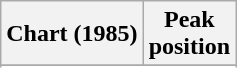<table class="wikitable sortable plainrowheaders" style="text-align:center">
<tr>
<th scope="col">Chart (1985)</th>
<th scope="col">Peak<br>position</th>
</tr>
<tr>
</tr>
<tr>
</tr>
</table>
